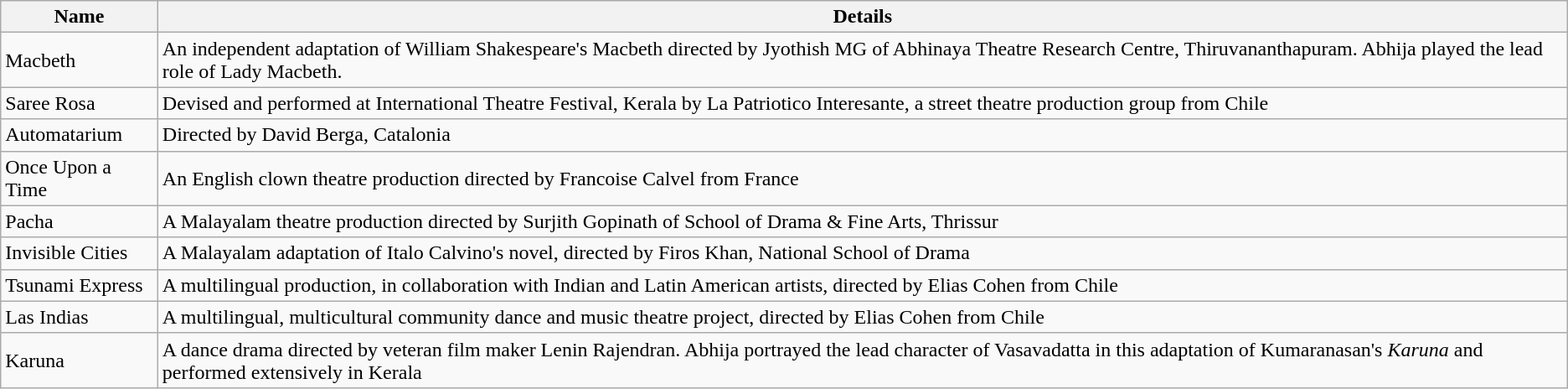<table class="wikitable">
<tr>
<th>Name</th>
<th>Details</th>
</tr>
<tr>
<td>Macbeth</td>
<td>An independent adaptation of William Shakespeare's Macbeth directed by Jyothish MG of Abhinaya Theatre Research Centre, Thiruvananthapuram. Abhija played the lead role of Lady Macbeth.</td>
</tr>
<tr>
<td>Saree Rosa</td>
<td>Devised and performed at International Theatre Festival, Kerala by La Patriotico Interesante, a street theatre production group from Chile</td>
</tr>
<tr>
<td>Automatarium</td>
<td>Directed by David Berga, Catalonia</td>
</tr>
<tr>
<td>Once Upon a Time</td>
<td>An English clown theatre production directed by Francoise Calvel from France</td>
</tr>
<tr>
<td>Pacha</td>
<td>A Malayalam theatre production directed by Surjith Gopinath of School of Drama & Fine Arts, Thrissur</td>
</tr>
<tr>
<td>Invisible Cities</td>
<td>A Malayalam adaptation of Italo Calvino's novel, directed by Firos Khan, National School of Drama</td>
</tr>
<tr>
<td>Tsunami Express</td>
<td>A multilingual production, in collaboration with Indian and Latin American artists, directed by Elias Cohen from Chile</td>
</tr>
<tr>
<td>Las Indias</td>
<td>A multilingual, multicultural community dance and music theatre project, directed by Elias Cohen from Chile</td>
</tr>
<tr>
<td>Karuna</td>
<td>A dance drama directed by veteran film maker Lenin Rajendran. Abhija portrayed the lead character of Vasavadatta in this adaptation of Kumaranasan's <em>Karuna</em> and performed extensively in Kerala</td>
</tr>
</table>
